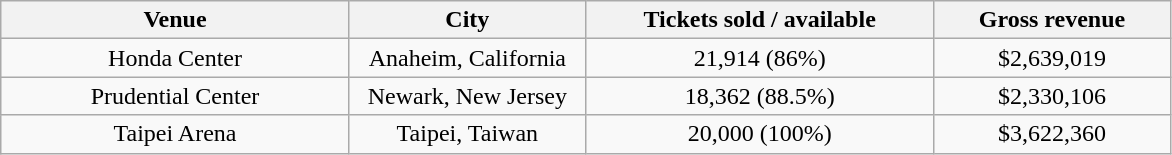<table class="wikitable" style="text-align:center">
<tr>
<th style="width:225px;">Venue</th>
<th style="width:150px;">City</th>
<th style="width:225px;">Tickets sold / available</th>
<th style="width:150px;">Gross revenue</th>
</tr>
<tr>
<td>Honda Center</td>
<td>Anaheim, California</td>
<td>21,914 (86%)</td>
<td>$2,639,019</td>
</tr>
<tr>
<td>Prudential Center</td>
<td>Newark, New Jersey</td>
<td>18,362 (88.5%)</td>
<td>$2,330,106</td>
</tr>
<tr>
<td>Taipei Arena</td>
<td>Taipei, Taiwan</td>
<td>20,000 (100%)</td>
<td>$3,622,360</td>
</tr>
</table>
